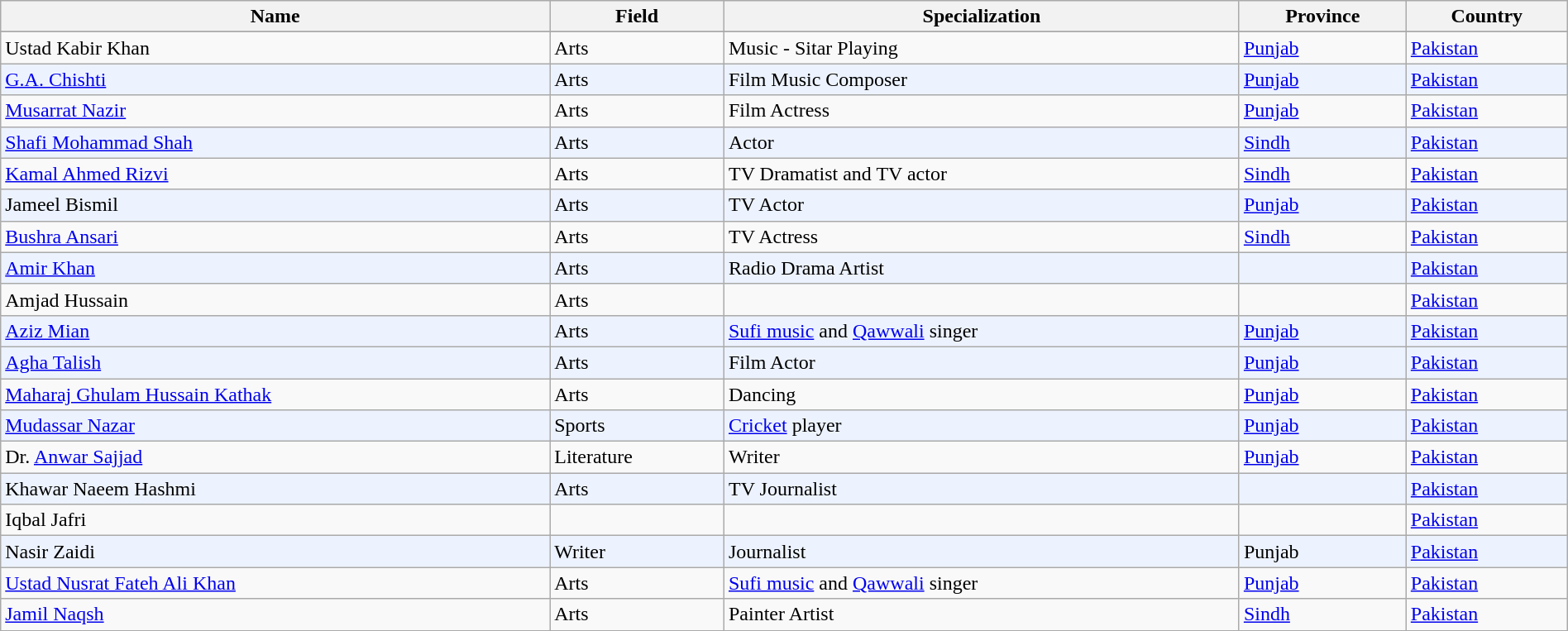<table class="wikitable sortable" width="100%">
<tr>
<th>Name</th>
<th>Field</th>
<th>Specialization</th>
<th>Province</th>
<th>Country</th>
</tr>
<tr bgcolor=#edf3fe>
</tr>
<tr>
<td>Ustad Kabir Khan</td>
<td>Arts</td>
<td>Music - Sitar Playing</td>
<td><a href='#'>Punjab</a></td>
<td><a href='#'>Pakistan</a></td>
</tr>
<tr bgcolor=#edf3fe>
<td><a href='#'>G.A. Chishti</a></td>
<td>Arts</td>
<td>Film Music Composer</td>
<td><a href='#'>Punjab</a></td>
<td><a href='#'>Pakistan</a></td>
</tr>
<tr>
<td><a href='#'>Musarrat Nazir</a></td>
<td>Arts</td>
<td>Film Actress</td>
<td><a href='#'>Punjab</a></td>
<td><a href='#'>Pakistan</a></td>
</tr>
<tr bgcolor=#edf3fe>
<td><a href='#'>Shafi Mohammad Shah</a></td>
<td>Arts</td>
<td>Actor</td>
<td><a href='#'>Sindh</a></td>
<td><a href='#'>Pakistan</a></td>
</tr>
<tr>
<td><a href='#'>Kamal Ahmed Rizvi</a></td>
<td>Arts</td>
<td>TV Dramatist and TV actor</td>
<td><a href='#'>Sindh</a></td>
<td><a href='#'>Pakistan</a></td>
</tr>
<tr bgcolor=#edf3fe>
<td>Jameel Bismil</td>
<td>Arts</td>
<td>TV Actor</td>
<td><a href='#'>Punjab</a></td>
<td><a href='#'>Pakistan</a></td>
</tr>
<tr>
<td><a href='#'>Bushra Ansari</a></td>
<td>Arts</td>
<td>TV Actress</td>
<td><a href='#'>Sindh</a></td>
<td><a href='#'>Pakistan</a></td>
</tr>
<tr bgcolor=#edf3fe>
<td><a href='#'>Amir Khan</a></td>
<td>Arts</td>
<td>Radio Drama Artist</td>
<td></td>
<td><a href='#'>Pakistan</a></td>
</tr>
<tr>
<td>Amjad Hussain</td>
<td>Arts</td>
<td></td>
<td></td>
<td><a href='#'>Pakistan</a></td>
</tr>
<tr bgcolor=#edf3fe>
<td><a href='#'>Aziz Mian</a></td>
<td>Arts</td>
<td><a href='#'>Sufi music</a> and <a href='#'>Qawwali</a> singer</td>
<td><a href='#'>Punjab</a></td>
<td><a href='#'>Pakistan</a></td>
</tr>
<tr bgcolor=#edf3fe>
<td><a href='#'>Agha Talish</a></td>
<td>Arts</td>
<td>Film Actor</td>
<td><a href='#'>Punjab</a></td>
<td><a href='#'>Pakistan</a></td>
</tr>
<tr>
<td><a href='#'>Maharaj Ghulam Hussain Kathak</a></td>
<td>Arts</td>
<td>Dancing</td>
<td><a href='#'>Punjab</a></td>
<td><a href='#'>Pakistan</a></td>
</tr>
<tr bgcolor=#edf3fe>
<td><a href='#'>Mudassar Nazar</a></td>
<td>Sports</td>
<td><a href='#'>Cricket</a> player</td>
<td><a href='#'>Punjab</a></td>
<td><a href='#'>Pakistan</a></td>
</tr>
<tr>
<td>Dr. <a href='#'>Anwar Sajjad</a></td>
<td>Literature</td>
<td>Writer</td>
<td><a href='#'>Punjab</a></td>
<td><a href='#'>Pakistan</a></td>
</tr>
<tr bgcolor=#edf3fe>
<td>Khawar Naeem Hashmi</td>
<td>Arts</td>
<td>TV Journalist</td>
<td></td>
<td><a href='#'>Pakistan</a></td>
</tr>
<tr>
<td>Iqbal Jafri</td>
<td></td>
<td></td>
<td></td>
<td><a href='#'>Pakistan</a></td>
</tr>
<tr bgcolor=#edf3fe>
<td>Nasir Zaidi</td>
<td>Writer</td>
<td>Journalist</td>
<td>Punjab</td>
<td><a href='#'>Pakistan</a></td>
</tr>
<tr>
<td><a href='#'>Ustad Nusrat Fateh Ali Khan</a></td>
<td>Arts</td>
<td><a href='#'>Sufi music</a>  and  <a href='#'>Qawwali</a> singer</td>
<td><a href='#'>Punjab</a></td>
<td><a href='#'>Pakistan</a></td>
</tr>
<tr>
<td><a href='#'>Jamil Naqsh</a></td>
<td>Arts</td>
<td>Painter Artist</td>
<td><a href='#'>Sindh</a></td>
<td><a href='#'>Pakistan</a></td>
</tr>
</table>
